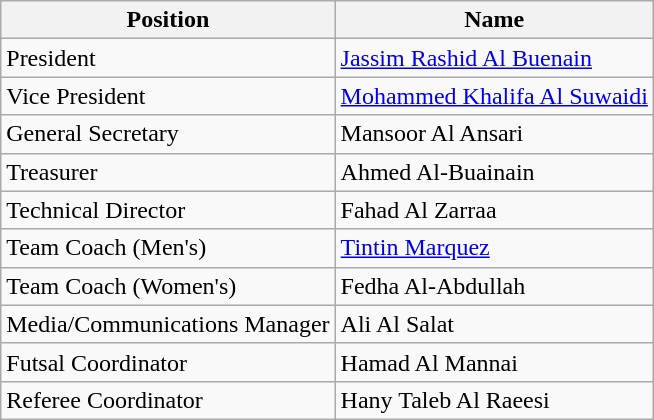<table class="wikitable">
<tr>
<th>Position</th>
<th>Name</th>
</tr>
<tr>
<td>President</td>
<td> <a href='#'>Jassim Rashid Al Buenain</a></td>
</tr>
<tr>
<td>Vice President</td>
<td> <a href='#'>Mohammed Khalifa Al Suwaidi</a></td>
</tr>
<tr>
<td>General Secretary</td>
<td> Mansoor Al Ansari</td>
</tr>
<tr>
<td>Treasurer</td>
<td> Ahmed Al-Buainain</td>
</tr>
<tr>
<td>Technical Director</td>
<td> Fahad Al Zarraa</td>
</tr>
<tr>
<td>Team Coach (Men's)</td>
<td> <a href='#'>Tintin Marquez</a></td>
</tr>
<tr>
<td>Team Coach (Women's)</td>
<td> Fedha Al-Abdullah</td>
</tr>
<tr>
<td>Media/Communications Manager</td>
<td> Ali Al Salat</td>
</tr>
<tr>
<td>Futsal Coordinator</td>
<td> Hamad Al Mannai</td>
</tr>
<tr>
<td>Referee Coordinator</td>
<td> Hany Taleb Al Raeesi</td>
</tr>
</table>
